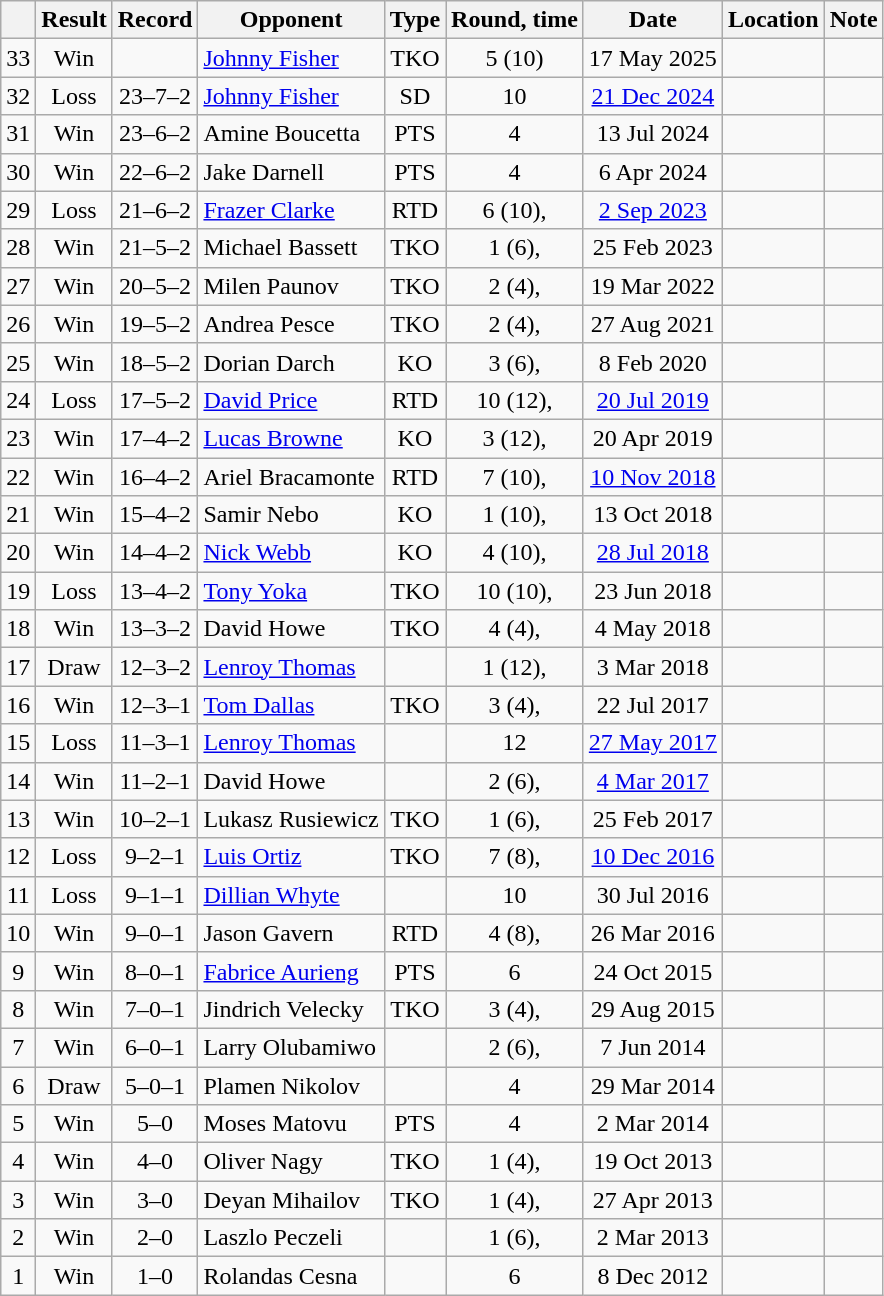<table class="wikitable" style="text-align:center">
<tr>
<th></th>
<th>Result</th>
<th>Record</th>
<th>Opponent</th>
<th>Type</th>
<th>Round, time</th>
<th>Date</th>
<th>Location</th>
<th>Note</th>
</tr>
<tr>
<td>33</td>
<td>Win</td>
<td></td>
<td style="text-align:left;"><a href='#'>Johnny Fisher</a></td>
<td>TKO</td>
<td>5 (10) </td>
<td>17 May 2025</td>
<td style="text-align:left;"></td>
<td style="text-align:left;"></td>
</tr>
<tr>
<td>32</td>
<td>Loss</td>
<td>23–7–2</td>
<td style="text-align:left;"><a href='#'>Johnny Fisher</a></td>
<td>SD</td>
<td>10</td>
<td><a href='#'>21 Dec 2024</a></td>
<td style="text-align:left;"></td>
<td style="text-align:left;"></td>
</tr>
<tr>
<td>31</td>
<td>Win</td>
<td>23–6–2</td>
<td style="text-align:left;">Amine Boucetta</td>
<td>PTS</td>
<td>4</td>
<td>13 Jul 2024</td>
<td style="text-align:left;"></td>
<td></td>
</tr>
<tr>
<td>30</td>
<td>Win</td>
<td>22–6–2</td>
<td style="text-align:left;">Jake Darnell</td>
<td>PTS</td>
<td>4</td>
<td>6 Apr 2024</td>
<td style="text-align:left;"></td>
<td></td>
</tr>
<tr>
<td>29</td>
<td>Loss</td>
<td>21–6–2</td>
<td style="text-align:left;"><a href='#'>Frazer Clarke</a></td>
<td>RTD</td>
<td>6 (10), </td>
<td><a href='#'>2 Sep 2023</a></td>
<td style="text-align:left;"></td>
<td></td>
</tr>
<tr>
<td>28</td>
<td>Win</td>
<td>21–5–2</td>
<td style="text-align:left;">Michael Bassett</td>
<td>TKO</td>
<td>1 (6), </td>
<td>25 Feb 2023</td>
<td style="text-align:left;"></td>
<td></td>
</tr>
<tr>
<td>27</td>
<td>Win</td>
<td>20–5–2</td>
<td style="text-align:left;">Milen Paunov</td>
<td>TKO</td>
<td>2 (4), </td>
<td>19 Mar 2022</td>
<td style="text-align:left;"></td>
<td></td>
</tr>
<tr>
<td>26</td>
<td>Win</td>
<td>19–5–2</td>
<td style="text-align:left;">Andrea Pesce</td>
<td>TKO</td>
<td>2 (4), </td>
<td>27 Aug 2021</td>
<td style="text-align:left;"></td>
<td></td>
</tr>
<tr>
<td>25</td>
<td>Win</td>
<td>18–5–2</td>
<td style="text-align:left;">Dorian Darch</td>
<td>KO</td>
<td>3 (6), </td>
<td>8 Feb 2020</td>
<td style="text-align:left;"></td>
<td></td>
</tr>
<tr>
<td>24</td>
<td>Loss</td>
<td>17–5–2</td>
<td style="text-align:left;"><a href='#'>David Price</a></td>
<td>RTD</td>
<td>10 (12), </td>
<td><a href='#'>20 Jul 2019</a></td>
<td style="text-align:left;"></td>
<td style="text-align:left;"></td>
</tr>
<tr>
<td>23</td>
<td>Win</td>
<td>17–4–2</td>
<td style="text-align:left;"><a href='#'>Lucas Browne</a></td>
<td>KO</td>
<td>3 (12), </td>
<td>20 Apr 2019</td>
<td style="text-align:left;"></td>
<td></td>
</tr>
<tr>
<td>22</td>
<td>Win</td>
<td>16–4–2</td>
<td style="text-align:left;">Ariel Bracamonte</td>
<td>RTD</td>
<td>7 (10), </td>
<td><a href='#'>10 Nov 2018</a></td>
<td style="text-align:left;"></td>
<td></td>
</tr>
<tr>
<td>21</td>
<td>Win</td>
<td>15–4–2</td>
<td style="text-align:left;">Samir Nebo</td>
<td>KO</td>
<td>1 (10), </td>
<td>13 Oct 2018</td>
<td style="text-align:left;"></td>
<td></td>
</tr>
<tr>
<td>20</td>
<td>Win</td>
<td>14–4–2</td>
<td style="text-align:left;"><a href='#'>Nick Webb</a></td>
<td>KO</td>
<td>4 (10), </td>
<td><a href='#'>28 Jul 2018</a></td>
<td style="text-align:left;"></td>
<td></td>
</tr>
<tr>
<td>19</td>
<td>Loss</td>
<td>13–4–2</td>
<td style="text-align:left;"><a href='#'>Tony Yoka</a></td>
<td>TKO</td>
<td>10 (10), </td>
<td>23 Jun 2018</td>
<td style="text-align:left;"></td>
<td></td>
</tr>
<tr>
<td>18</td>
<td>Win</td>
<td>13–3–2</td>
<td style="text-align:left;">David Howe</td>
<td>TKO</td>
<td>4 (4), </td>
<td>4 May 2018</td>
<td style="text-align:left;"></td>
<td></td>
</tr>
<tr>
<td>17</td>
<td>Draw</td>
<td>12–3–2</td>
<td style="text-align:left;"><a href='#'>Lenroy Thomas</a></td>
<td></td>
<td>1 (12), </td>
<td>3 Mar 2018</td>
<td style="text-align:left;"></td>
<td style="text-align:left;"></td>
</tr>
<tr>
<td>16</td>
<td>Win</td>
<td>12–3–1</td>
<td style="text-align:left;"><a href='#'>Tom Dallas</a></td>
<td>TKO</td>
<td>3 (4), </td>
<td>22 Jul 2017</td>
<td style="text-align:left;"></td>
<td></td>
</tr>
<tr>
<td>15</td>
<td>Loss</td>
<td>11–3–1</td>
<td style="text-align:left;"><a href='#'>Lenroy Thomas</a></td>
<td></td>
<td>12</td>
<td><a href='#'>27 May 2017</a></td>
<td style="text-align:left;"></td>
<td style="text-align:left;"></td>
</tr>
<tr>
<td>14</td>
<td>Win</td>
<td>11–2–1</td>
<td style="text-align:left;">David Howe</td>
<td></td>
<td>2 (6), </td>
<td><a href='#'>4 Mar 2017</a></td>
<td style="text-align:left;"></td>
<td></td>
</tr>
<tr>
<td>13</td>
<td>Win</td>
<td>10–2–1</td>
<td style="text-align:left;">Lukasz Rusiewicz</td>
<td>TKO</td>
<td>1 (6), </td>
<td>25 Feb 2017</td>
<td style="text-align:left;"></td>
<td></td>
</tr>
<tr>
<td>12</td>
<td>Loss</td>
<td>9–2–1</td>
<td style="text-align:left;"><a href='#'>Luis Ortiz</a></td>
<td>TKO</td>
<td>7 (8), </td>
<td><a href='#'>10 Dec 2016</a></td>
<td style="text-align:left;"></td>
<td></td>
</tr>
<tr>
<td>11</td>
<td>Loss</td>
<td>9–1–1</td>
<td style="text-align:left;"><a href='#'>Dillian Whyte</a></td>
<td></td>
<td>10</td>
<td>30 Jul 2016</td>
<td style="text-align:left;"></td>
<td style="text-align:left;"></td>
</tr>
<tr>
<td>10</td>
<td>Win</td>
<td>9–0–1</td>
<td style="text-align:left;">Jason Gavern</td>
<td>RTD</td>
<td>4 (8), </td>
<td>26 Mar 2016</td>
<td style="text-align:left;"></td>
<td></td>
</tr>
<tr>
<td>9</td>
<td>Win</td>
<td>8–0–1</td>
<td style="text-align:left;"><a href='#'>Fabrice Aurieng</a></td>
<td>PTS</td>
<td>6</td>
<td>24 Oct 2015</td>
<td style="text-align:left;"></td>
<td></td>
</tr>
<tr>
<td>8</td>
<td>Win</td>
<td>7–0–1</td>
<td style="text-align:left;">Jindrich Velecky</td>
<td>TKO</td>
<td>3 (4), </td>
<td>29 Aug 2015</td>
<td style="text-align:left;"></td>
<td></td>
</tr>
<tr>
<td>7</td>
<td>Win</td>
<td>6–0–1</td>
<td style="text-align:left;">Larry Olubamiwo</td>
<td></td>
<td>2 (6), </td>
<td>7 Jun 2014</td>
<td style="text-align:left;"></td>
<td></td>
</tr>
<tr>
<td>6</td>
<td>Draw</td>
<td>5–0–1</td>
<td style="text-align:left;">Plamen Nikolov</td>
<td></td>
<td>4</td>
<td>29 Mar 2014</td>
<td style="text-align:left;"></td>
<td></td>
</tr>
<tr>
<td>5</td>
<td>Win</td>
<td>5–0</td>
<td style="text-align:left;">Moses Matovu</td>
<td>PTS</td>
<td>4</td>
<td>2 Mar 2014</td>
<td style="text-align:left;"></td>
<td></td>
</tr>
<tr>
<td>4</td>
<td>Win</td>
<td>4–0</td>
<td style="text-align:left;">Oliver Nagy</td>
<td>TKO</td>
<td>1 (4), </td>
<td>19 Oct 2013</td>
<td style="text-align:left;"></td>
<td></td>
</tr>
<tr>
<td>3</td>
<td>Win</td>
<td>3–0</td>
<td style="text-align:left;">Deyan Mihailov</td>
<td>TKO</td>
<td>1 (4), </td>
<td>27 Apr 2013</td>
<td style="text-align:left;"></td>
<td></td>
</tr>
<tr>
<td>2</td>
<td>Win</td>
<td>2–0</td>
<td style="text-align:left;">Laszlo Peczeli</td>
<td></td>
<td>1 (6), </td>
<td>2 Mar 2013</td>
<td style="text-align:left;"></td>
<td></td>
</tr>
<tr>
<td>1</td>
<td>Win</td>
<td>1–0</td>
<td style="text-align:left;">Rolandas Cesna</td>
<td></td>
<td>6</td>
<td>8 Dec 2012</td>
<td style="text-align:left;"></td>
<td></td>
</tr>
</table>
